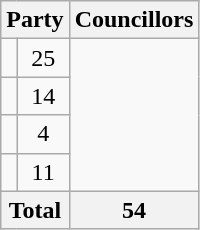<table class="wikitable">
<tr>
<th colspan="2">Party</th>
<th>Councillors</th>
</tr>
<tr>
<td></td>
<td align=center>25</td>
</tr>
<tr>
<td></td>
<td align=center>14</td>
</tr>
<tr>
<td></td>
<td align=center>4</td>
</tr>
<tr>
<td></td>
<td align=center>11</td>
</tr>
<tr>
<th colspan=2>Total</th>
<th>54</th>
</tr>
</table>
